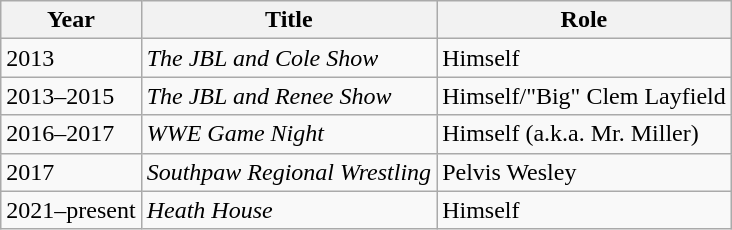<table class="wikitable sortable">
<tr>
<th>Year</th>
<th>Title</th>
<th>Role</th>
</tr>
<tr>
<td>2013</td>
<td><em>The JBL and Cole Show</em></td>
<td>Himself</td>
</tr>
<tr>
<td>2013–2015</td>
<td><em>The JBL and Renee Show</em></td>
<td>Himself/"Big" Clem Layfield</td>
</tr>
<tr>
<td>2016–2017</td>
<td><em>WWE Game Night</em></td>
<td>Himself (a.k.a. Mr. Miller)</td>
</tr>
<tr>
<td>2017</td>
<td><em>Southpaw Regional Wrestling</em></td>
<td>Pelvis Wesley</td>
</tr>
<tr>
<td>2021–present</td>
<td><em>Heath House</em></td>
<td>Himself</td>
</tr>
</table>
